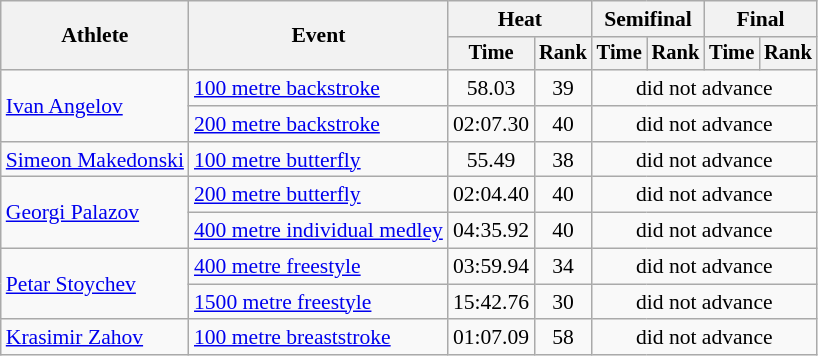<table class=wikitable style="font-size:90%">
<tr>
<th rowspan="2">Athlete</th>
<th rowspan="2">Event</th>
<th colspan="2">Heat</th>
<th colspan="2">Semifinal</th>
<th colspan="2">Final</th>
</tr>
<tr style="font-size:95%">
<th>Time</th>
<th>Rank</th>
<th>Time</th>
<th>Rank</th>
<th>Time</th>
<th>Rank</th>
</tr>
<tr align=center>
<td align=left rowspan=2><a href='#'>Ivan Angelov</a></td>
<td align=left><a href='#'>100 metre backstroke</a></td>
<td>58.03</td>
<td>39</td>
<td colspan=6>did not advance</td>
</tr>
<tr align=center>
<td align=left><a href='#'>200 metre backstroke</a></td>
<td>02:07.30</td>
<td>40</td>
<td colspan=6>did not advance</td>
</tr>
<tr align=center>
<td align=left><a href='#'>Simeon Makedonski</a></td>
<td align=left><a href='#'>100 metre butterfly</a></td>
<td>55.49</td>
<td>38</td>
<td colspan=4>did not advance</td>
</tr>
<tr align=center>
<td align=left rowspan=2><a href='#'>Georgi Palazov</a></td>
<td align=left><a href='#'>200 metre butterfly</a></td>
<td>02:04.40</td>
<td>40</td>
<td colspan=4>did not advance</td>
</tr>
<tr align=center>
<td align=left><a href='#'>400 metre individual medley</a></td>
<td>04:35.92</td>
<td>40</td>
<td colspan=4>did not advance</td>
</tr>
<tr align=center>
<td align=left rowspan=2><a href='#'>Petar Stoychev</a></td>
<td align=left><a href='#'>400 metre freestyle</a></td>
<td>03:59.94</td>
<td>34</td>
<td colspan=4>did not advance</td>
</tr>
<tr align=center>
<td align=left><a href='#'>1500 metre freestyle</a></td>
<td>15:42.76</td>
<td>30</td>
<td colspan=4>did not advance</td>
</tr>
<tr align=center>
<td align=left><a href='#'>Krasimir Zahov</a></td>
<td align=left><a href='#'>100 metre breaststroke</a></td>
<td>01:07.09</td>
<td>58</td>
<td colspan=6>did not advance</td>
</tr>
</table>
